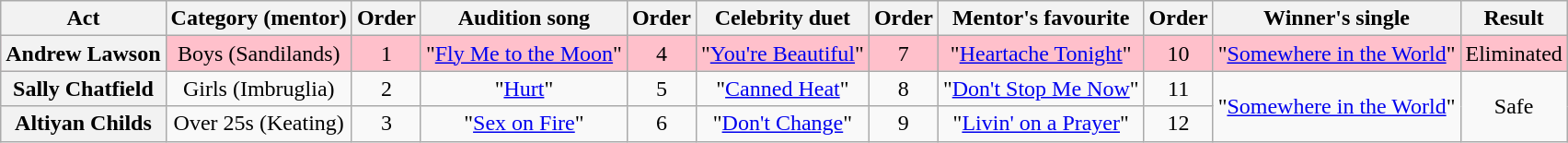<table class="wikitable plainrowheaders" style="text-align:center;">
<tr>
<th scope="col">Act</th>
<th scope="col">Category (mentor)</th>
<th scope="col">Order</th>
<th scope="col">Audition song</th>
<th scope="col">Order</th>
<th scope="col">Celebrity duet</th>
<th scope="col">Order</th>
<th scope="col">Mentor's favourite</th>
<th scope="col">Order</th>
<th scope="col">Winner's single</th>
<th scope="col">Result</th>
</tr>
<tr style="background:pink;">
<th scope="row">Andrew Lawson</th>
<td scope="col">Boys (Sandilands)</td>
<td>1</td>
<td>"<a href='#'>Fly Me to the Moon</a>"</td>
<td>4</td>
<td>"<a href='#'>You're Beautiful</a>"</td>
<td>7</td>
<td>"<a href='#'>Heartache Tonight</a>"</td>
<td>10</td>
<td>"<a href='#'>Somewhere in the World</a>"</td>
<td>Eliminated</td>
</tr>
<tr>
<th scope="row">Sally Chatfield</th>
<td scope="col">Girls (Imbruglia)</td>
<td>2</td>
<td>"<a href='#'>Hurt</a>"</td>
<td>5</td>
<td>"<a href='#'>Canned Heat</a>"</td>
<td>8</td>
<td>"<a href='#'>Don't Stop Me Now</a>"</td>
<td>11</td>
<td rowspan=2>"<a href='#'>Somewhere in the World</a>"</td>
<td rowspan=2>Safe</td>
</tr>
<tr>
<th scope="row">Altiyan Childs</th>
<td scope="col">Over 25s (Keating)</td>
<td>3</td>
<td>"<a href='#'>Sex on Fire</a>"</td>
<td>6</td>
<td>"<a href='#'>Don't Change</a>"</td>
<td>9</td>
<td>"<a href='#'>Livin' on a Prayer</a>"</td>
<td>12</td>
</tr>
</table>
